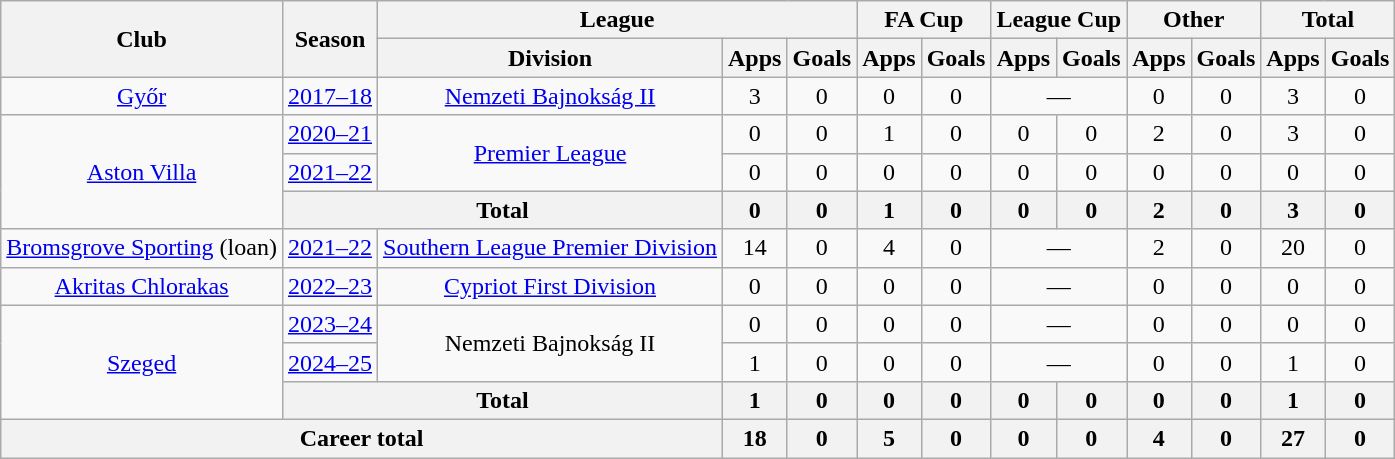<table class="wikitable" style="text-align: center">
<tr>
<th rowspan="2">Club</th>
<th rowspan="2">Season</th>
<th colspan="3">League</th>
<th colspan="2">FA Cup</th>
<th colspan="2">League Cup</th>
<th colspan="2">Other</th>
<th colspan="2">Total</th>
</tr>
<tr>
<th>Division</th>
<th>Apps</th>
<th>Goals</th>
<th>Apps</th>
<th>Goals</th>
<th>Apps</th>
<th>Goals</th>
<th>Apps</th>
<th>Goals</th>
<th>Apps</th>
<th>Goals</th>
</tr>
<tr>
<td><a href='#'>Győr</a></td>
<td><a href='#'>2017–18</a></td>
<td><a href='#'>Nemzeti Bajnokság II</a></td>
<td>3</td>
<td>0</td>
<td>0</td>
<td>0</td>
<td colspan="2">—</td>
<td>0</td>
<td>0</td>
<td>3</td>
<td>0</td>
</tr>
<tr>
<td rowspan="3"><a href='#'>Aston Villa</a></td>
<td><a href='#'>2020–21</a></td>
<td rowspan="2"><a href='#'>Premier League</a></td>
<td>0</td>
<td>0</td>
<td>1</td>
<td>0</td>
<td>0</td>
<td>0</td>
<td>2</td>
<td>0</td>
<td>3</td>
<td>0</td>
</tr>
<tr>
<td><a href='#'>2021–22</a></td>
<td>0</td>
<td>0</td>
<td>0</td>
<td>0</td>
<td>0</td>
<td>0</td>
<td>0</td>
<td>0</td>
<td>0</td>
<td>0</td>
</tr>
<tr>
<th colspan="2">Total</th>
<th>0</th>
<th>0</th>
<th>1</th>
<th>0</th>
<th>0</th>
<th>0</th>
<th>2</th>
<th>0</th>
<th>3</th>
<th>0</th>
</tr>
<tr>
<td><a href='#'>Bromsgrove Sporting</a> (loan)</td>
<td><a href='#'>2021–22</a></td>
<td><a href='#'>Southern League Premier Division</a></td>
<td>14</td>
<td>0</td>
<td>4</td>
<td>0</td>
<td colspan="2">—</td>
<td>2</td>
<td>0</td>
<td>20</td>
<td>0</td>
</tr>
<tr>
<td><a href='#'>Akritas Chlorakas</a></td>
<td><a href='#'>2022–23</a></td>
<td><a href='#'>Cypriot First Division</a></td>
<td>0</td>
<td>0</td>
<td>0</td>
<td>0</td>
<td colspan="2">—</td>
<td>0</td>
<td>0</td>
<td>0</td>
<td>0</td>
</tr>
<tr>
<td rowspan="3"><a href='#'>Szeged</a></td>
<td><a href='#'>2023–24</a></td>
<td rowspan="2">Nemzeti Bajnokság II</td>
<td>0</td>
<td>0</td>
<td>0</td>
<td>0</td>
<td colspan="2">—</td>
<td>0</td>
<td>0</td>
<td>0</td>
<td>0</td>
</tr>
<tr>
<td><a href='#'>2024–25</a></td>
<td>1</td>
<td>0</td>
<td>0</td>
<td>0</td>
<td colspan="2">—</td>
<td>0</td>
<td>0</td>
<td>1</td>
<td>0</td>
</tr>
<tr>
<th colspan="2">Total</th>
<th>1</th>
<th>0</th>
<th>0</th>
<th>0</th>
<th>0</th>
<th>0</th>
<th>0</th>
<th>0</th>
<th>1</th>
<th>0</th>
</tr>
<tr>
<th colspan="3">Career total</th>
<th>18</th>
<th>0</th>
<th>5</th>
<th>0</th>
<th>0</th>
<th>0</th>
<th>4</th>
<th>0</th>
<th>27</th>
<th>0</th>
</tr>
</table>
